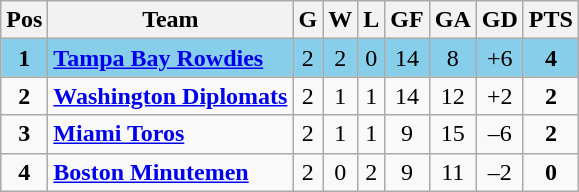<table class="wikitable sortable">
<tr>
<th>Pos</th>
<th>Team</th>
<th>G</th>
<th>W</th>
<th>L</th>
<th>GF</th>
<th>GA</th>
<th>GD</th>
<th>PTS</th>
</tr>
<tr style="background:skyblue;">
<td align=center><strong>1</strong></td>
<td><strong><a href='#'>Tampa Bay Rowdies</a></strong></td>
<td align=center>2</td>
<td align=center>2</td>
<td align=center>0</td>
<td align=center>14</td>
<td align=center>8</td>
<td align=center>+6</td>
<td align=center><strong>4</strong></td>
</tr>
<tr>
<td align=center><strong>2</strong></td>
<td><strong><a href='#'>Washington Diplomats</a></strong></td>
<td align=center>2</td>
<td align=center>1</td>
<td align=center>1</td>
<td align=center>14</td>
<td align=center>12</td>
<td align=center>+2</td>
<td align=center><strong>2</strong></td>
</tr>
<tr>
<td align=center><strong>3</strong></td>
<td><strong><a href='#'>Miami Toros</a></strong></td>
<td align=center>2</td>
<td align=center>1</td>
<td align=center>1</td>
<td align=center>9</td>
<td align=center>15</td>
<td align=center>–6</td>
<td align=center><strong>2</strong></td>
</tr>
<tr>
<td align=center><strong>4</strong></td>
<td><strong><a href='#'>Boston Minutemen</a></strong></td>
<td align=center>2</td>
<td align=center>0</td>
<td align=center>2</td>
<td align=center>9</td>
<td align=center>11</td>
<td align=center>–2</td>
<td align=center><strong>0</strong></td>
</tr>
</table>
